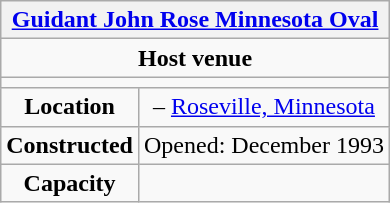<table class=wikitable style="text-align:center">
<tr>
<th colspan=2><a href='#'>Guidant John Rose Minnesota Oval</a></th>
</tr>
<tr>
<td colspan=2><strong>Host venue</strong></td>
</tr>
<tr>
<td colspan=2></td>
</tr>
<tr>
<td><strong>Location</strong></td>
<td> – <a href='#'>Roseville, Minnesota</a></td>
</tr>
<tr>
<td><strong>Constructed</strong></td>
<td>Opened: December 1993</td>
</tr>
<tr>
<td><strong>Capacity</strong></td>
<td></td>
</tr>
</table>
